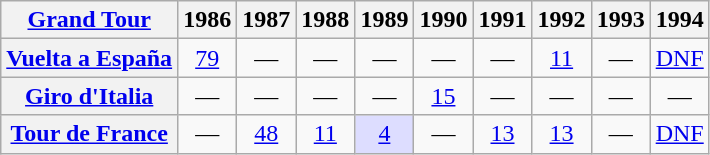<table class="wikitable plainrowheaders">
<tr>
<th scope="col"><a href='#'>Grand Tour</a></th>
<th scope="col">1986</th>
<th scope="col">1987</th>
<th scope="col">1988</th>
<th scope="col">1989</th>
<th scope="col">1990</th>
<th scope="col">1991</th>
<th scope="col">1992</th>
<th scope="col">1993</th>
<th scope="col">1994</th>
</tr>
<tr style="text-align:center;">
<th scope="row"> <a href='#'>Vuelta a España</a></th>
<td style="text-align:center;"><a href='#'>79</a></td>
<td>—</td>
<td>—</td>
<td>—</td>
<td>—</td>
<td>—</td>
<td style="text-align:center;"><a href='#'>11</a></td>
<td>—</td>
<td style="text-align:center;"><a href='#'>DNF</a></td>
</tr>
<tr style="text-align:center;">
<th scope="row"> <a href='#'>Giro d'Italia</a></th>
<td>—</td>
<td>—</td>
<td>—</td>
<td>—</td>
<td style="text-align:center;"><a href='#'>15</a></td>
<td>—</td>
<td>—</td>
<td>—</td>
<td>—</td>
</tr>
<tr style="text-align:center;">
<th scope="row"> <a href='#'>Tour de France</a></th>
<td>—</td>
<td style="text-align:center;"><a href='#'>48</a></td>
<td style="text-align:center;"><a href='#'>11</a></td>
<td style="background:#ddf;"><a href='#'>4</a></td>
<td>—</td>
<td style="text-align:center;"><a href='#'>13</a></td>
<td style="text-align:center;"><a href='#'>13</a></td>
<td>—</td>
<td style="text-align:center;"><a href='#'>DNF</a></td>
</tr>
</table>
